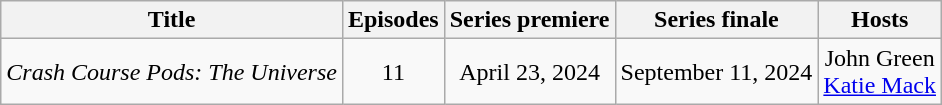<table class="wikitable" style="text-align:center">
<tr>
<th>Title</th>
<th>Episodes</th>
<th>Series premiere</th>
<th>Series finale</th>
<th>Hosts</th>
</tr>
<tr>
<td style="text-align:center;"><em>Crash Course Pods: The Universe</em></td>
<td style="text-align:center;">11</td>
<td style="text-align:center;">April 23, 2024</td>
<td style="text-align:center;">September 11, 2024</td>
<td style="text-align:center;">John Green<br><a href='#'>Katie Mack</a></td>
</tr>
</table>
